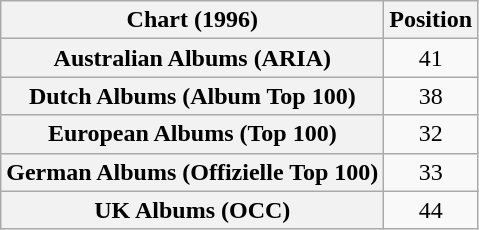<table class="wikitable plainrowheaders sortable" style="text-align:center;">
<tr>
<th>Chart (1996)</th>
<th>Position</th>
</tr>
<tr>
<th scope="row">Australian Albums (ARIA)</th>
<td>41</td>
</tr>
<tr>
<th scope="row">Dutch Albums (Album Top 100)</th>
<td>38</td>
</tr>
<tr>
<th scope="row">European Albums (Top 100)</th>
<td>32</td>
</tr>
<tr>
<th scope="row">German Albums (Offizielle Top 100)</th>
<td align="center">33</td>
</tr>
<tr>
<th scope="row">UK Albums (OCC)</th>
<td>44</td>
</tr>
</table>
